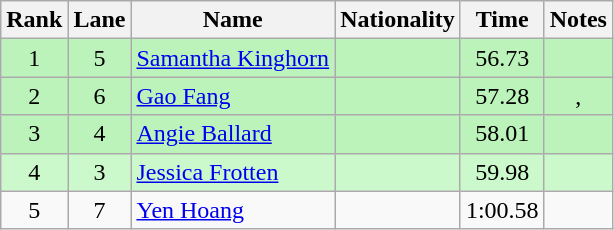<table class="wikitable sortable" style="text-align:center">
<tr>
<th>Rank</th>
<th>Lane</th>
<th>Name</th>
<th>Nationality</th>
<th>Time</th>
<th>Notes</th>
</tr>
<tr bgcolor=bbf3bb>
<td>1</td>
<td>5</td>
<td align="left"><a href='#'>Samantha Kinghorn</a></td>
<td align="left"></td>
<td>56.73</td>
<td></td>
</tr>
<tr bgcolor=bbf3bb>
<td>2</td>
<td>6</td>
<td align="left"><a href='#'>Gao Fang</a></td>
<td align="left"></td>
<td>57.28</td>
<td>, </td>
</tr>
<tr bgcolor=bbf3bb>
<td>3</td>
<td>4</td>
<td align="left"><a href='#'>Angie Ballard</a></td>
<td align="left"></td>
<td>58.01</td>
<td></td>
</tr>
<tr bgcolor=ccf9cc>
<td>4</td>
<td>3</td>
<td align="left"><a href='#'>Jessica Frotten</a></td>
<td align="left"></td>
<td>59.98</td>
<td></td>
</tr>
<tr>
<td>5</td>
<td>7</td>
<td align="left"><a href='#'>Yen Hoang</a></td>
<td align="left"></td>
<td>1:00.58</td>
<td></td>
</tr>
</table>
